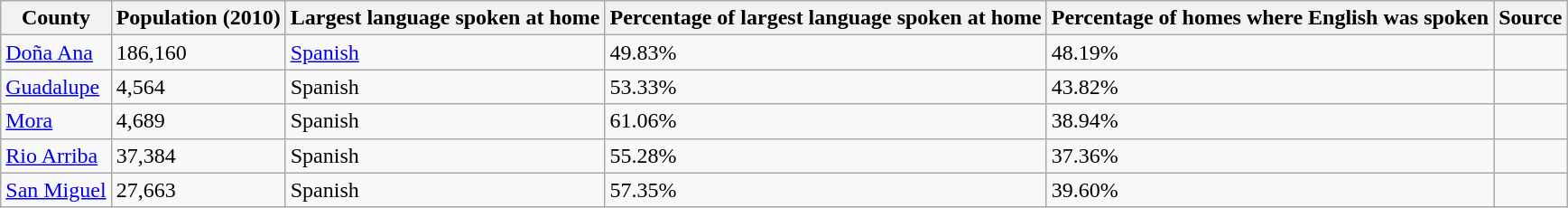<table class="wikitable sortable">
<tr>
<th>County</th>
<th data-sort-type="number">Population (2010)</th>
<th>Largest language spoken at home</th>
<th>Percentage of largest language spoken at home</th>
<th>Percentage of homes where English was spoken</th>
<th>Source</th>
</tr>
<tr>
<td><a href='#'>Doña Ana</a></td>
<td>186,160</td>
<td><a href='#'>Spanish</a></td>
<td>49.83%</td>
<td>48.19%</td>
<td></td>
</tr>
<tr>
<td><a href='#'>Guadalupe</a></td>
<td>4,564</td>
<td>Spanish</td>
<td>53.33%</td>
<td>43.82%</td>
<td></td>
</tr>
<tr>
<td><a href='#'>Mora</a></td>
<td>4,689</td>
<td>Spanish</td>
<td>61.06%</td>
<td>38.94%</td>
<td></td>
</tr>
<tr>
<td><a href='#'>Rio Arriba</a></td>
<td>37,384</td>
<td>Spanish</td>
<td>55.28%</td>
<td>37.36%</td>
<td></td>
</tr>
<tr>
<td><a href='#'>San Miguel</a></td>
<td>27,663</td>
<td>Spanish</td>
<td>57.35%</td>
<td>39.60%</td>
<td></td>
</tr>
</table>
